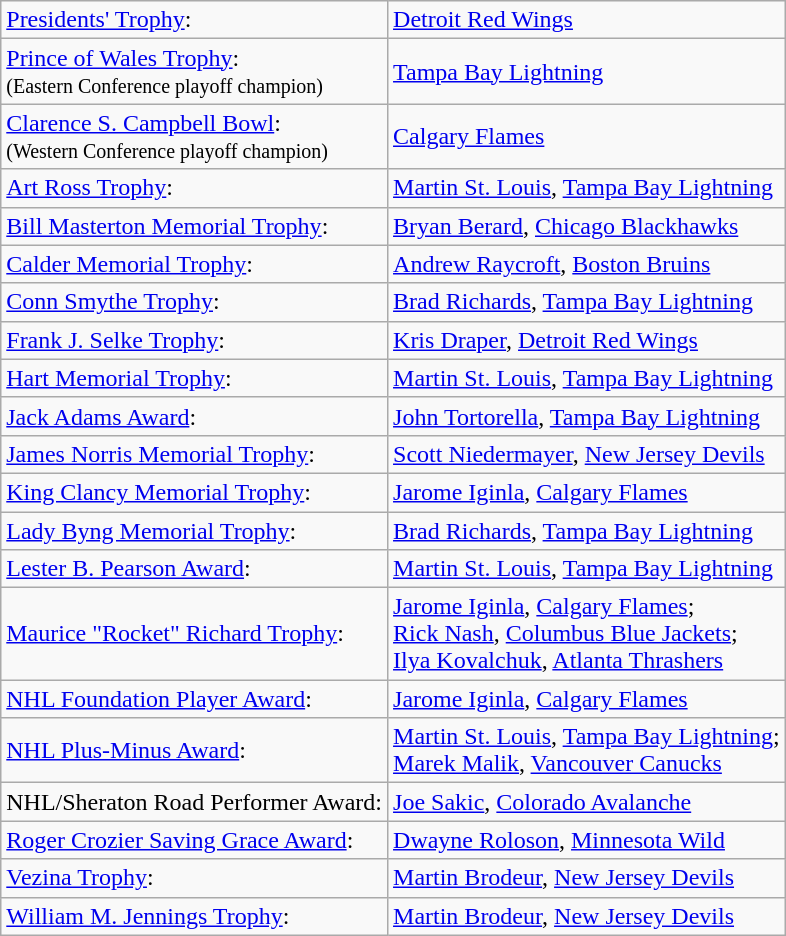<table class="wikitable">
<tr>
<td><a href='#'>Presidents' Trophy</a>:</td>
<td><a href='#'>Detroit Red Wings</a></td>
</tr>
<tr>
<td><a href='#'>Prince of Wales Trophy</a>: <br><small>(Eastern Conference playoff champion)</small></td>
<td><a href='#'>Tampa Bay Lightning</a></td>
</tr>
<tr>
<td><a href='#'>Clarence S. Campbell Bowl</a>: <br><small>(Western Conference playoff champion)</small></td>
<td><a href='#'>Calgary Flames</a></td>
</tr>
<tr>
<td><a href='#'>Art Ross Trophy</a>:</td>
<td><a href='#'>Martin St. Louis</a>, <a href='#'>Tampa Bay Lightning</a></td>
</tr>
<tr>
<td><a href='#'>Bill Masterton Memorial Trophy</a>:</td>
<td><a href='#'>Bryan Berard</a>, <a href='#'>Chicago Blackhawks</a></td>
</tr>
<tr>
<td><a href='#'>Calder Memorial Trophy</a>:</td>
<td><a href='#'>Andrew Raycroft</a>, <a href='#'>Boston Bruins</a></td>
</tr>
<tr>
<td><a href='#'>Conn Smythe Trophy</a>:</td>
<td><a href='#'>Brad Richards</a>, <a href='#'>Tampa Bay Lightning</a></td>
</tr>
<tr>
<td><a href='#'>Frank J. Selke Trophy</a>:</td>
<td><a href='#'>Kris Draper</a>, <a href='#'>Detroit Red Wings</a></td>
</tr>
<tr>
<td><a href='#'>Hart Memorial Trophy</a>:</td>
<td><a href='#'>Martin St. Louis</a>, <a href='#'>Tampa Bay Lightning</a></td>
</tr>
<tr>
<td><a href='#'>Jack Adams Award</a>:</td>
<td><a href='#'>John Tortorella</a>, <a href='#'>Tampa Bay Lightning</a></td>
</tr>
<tr>
<td><a href='#'>James Norris Memorial Trophy</a>:</td>
<td><a href='#'>Scott Niedermayer</a>, <a href='#'>New Jersey Devils</a></td>
</tr>
<tr>
<td><a href='#'>King Clancy Memorial Trophy</a>:</td>
<td><a href='#'>Jarome Iginla</a>, <a href='#'>Calgary Flames</a></td>
</tr>
<tr>
<td><a href='#'>Lady Byng Memorial Trophy</a>:</td>
<td><a href='#'>Brad Richards</a>, <a href='#'>Tampa Bay Lightning</a></td>
</tr>
<tr>
<td><a href='#'>Lester B. Pearson Award</a>:</td>
<td><a href='#'>Martin St. Louis</a>, <a href='#'>Tampa Bay Lightning</a></td>
</tr>
<tr>
<td><a href='#'>Maurice "Rocket" Richard Trophy</a>:</td>
<td><a href='#'>Jarome Iginla</a>, <a href='#'>Calgary Flames</a>;<br><a href='#'>Rick Nash</a>, <a href='#'>Columbus Blue Jackets</a>;<br><a href='#'>Ilya Kovalchuk</a>, <a href='#'>Atlanta Thrashers</a></td>
</tr>
<tr>
<td><a href='#'>NHL Foundation Player Award</a>:</td>
<td><a href='#'>Jarome Iginla</a>, <a href='#'>Calgary Flames</a></td>
</tr>
<tr>
<td><a href='#'>NHL Plus-Minus Award</a>:</td>
<td><a href='#'>Martin St. Louis</a>, <a href='#'>Tampa Bay Lightning</a>;<br><a href='#'>Marek Malik</a>, <a href='#'>Vancouver Canucks</a></td>
</tr>
<tr>
<td>NHL/Sheraton Road Performer Award:</td>
<td><a href='#'>Joe Sakic</a>, <a href='#'>Colorado Avalanche</a></td>
</tr>
<tr>
<td><a href='#'>Roger Crozier Saving Grace Award</a>:</td>
<td><a href='#'>Dwayne Roloson</a>, <a href='#'>Minnesota Wild</a></td>
</tr>
<tr>
<td><a href='#'>Vezina Trophy</a>:</td>
<td><a href='#'>Martin Brodeur</a>, <a href='#'>New Jersey Devils</a></td>
</tr>
<tr>
<td><a href='#'>William M. Jennings Trophy</a>:</td>
<td><a href='#'>Martin Brodeur</a>, <a href='#'>New Jersey Devils</a></td>
</tr>
</table>
